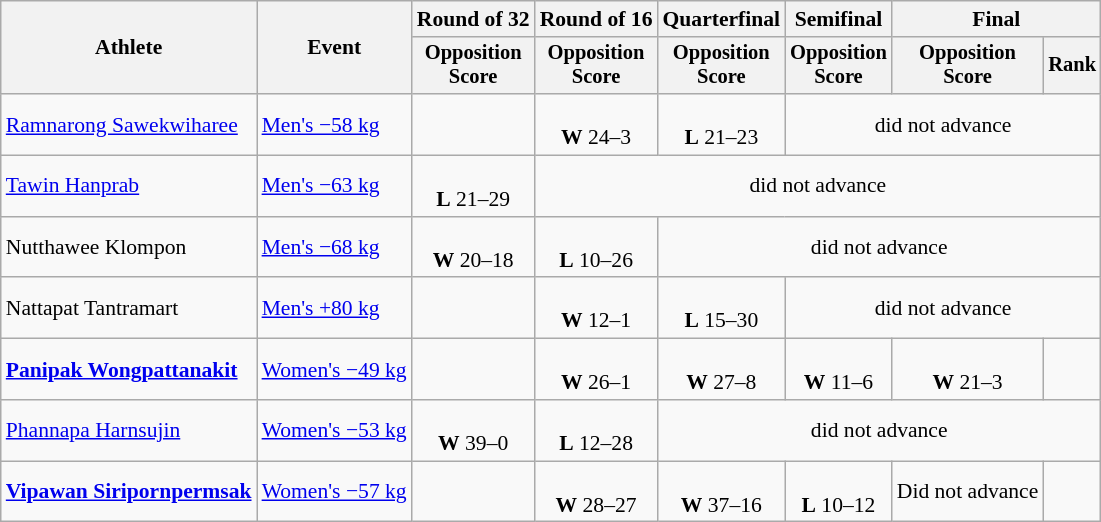<table class=wikitable style=font-size:90%;text-align:center>
<tr>
<th rowspan=2>Athlete</th>
<th rowspan=2>Event</th>
<th>Round of 32</th>
<th>Round of 16</th>
<th>Quarterfinal</th>
<th>Semifinal</th>
<th colspan=2>Final</th>
</tr>
<tr style=font-size:95%>
<th>Opposition<br>Score</th>
<th>Opposition<br>Score</th>
<th>Opposition<br>Score</th>
<th>Opposition<br>Score</th>
<th>Opposition<br>Score</th>
<th>Rank</th>
</tr>
<tr>
<td align=left><a href='#'>Ramnarong Sawekwiharee</a></td>
<td align=left><a href='#'>Men's −58 kg</a></td>
<td></td>
<td> <br><strong>W</strong> 24–3</td>
<td> <br><strong>L</strong> 21–23</td>
<td colspan=3>did not advance</td>
</tr>
<tr>
<td align=left><a href='#'>Tawin Hanprab</a></td>
<td align=left><a href='#'>Men's −63 kg</a></td>
<td> <br><strong>L</strong> 21–29</td>
<td colspan=5>did not advance</td>
</tr>
<tr>
<td align=left>Nutthawee Klompon</td>
<td align=left><a href='#'>Men's −68 kg</a></td>
<td><br><strong>W</strong> 20–18</td>
<td> <br><strong>L</strong> 10–26</td>
<td colspan=4>did not advance</td>
</tr>
<tr>
<td align=left>Nattapat Tantramart</td>
<td align=left><a href='#'>Men's +80 kg</a></td>
<td></td>
<td> <br><strong>W</strong> 12–1</td>
<td> <br><strong>L</strong> 15–30</td>
<td colspan=3>did not advance</td>
</tr>
<tr>
<td align=left><strong><a href='#'>Panipak Wongpattanakit</a></strong></td>
<td align=left><a href='#'>Women's −49 kg</a></td>
<td></td>
<td> <br><strong>W</strong> 26–1</td>
<td> <br><strong>W</strong> 27–8</td>
<td> <br><strong>W</strong> 11–6</td>
<td> <br><strong>W</strong> 21–3</td>
<td></td>
</tr>
<tr>
<td align=left><a href='#'>Phannapa Harnsujin</a></td>
<td align=left><a href='#'>Women's −53 kg</a></td>
<td> <br><strong>W</strong> 39–0</td>
<td> <br><strong>L</strong> 12–28</td>
<td colspan=4>did not advance</td>
</tr>
<tr>
<td align=left><strong><a href='#'>Vipawan Siripornpermsak</a></strong></td>
<td align=left><a href='#'>Women's −57 kg</a></td>
<td></td>
<td> <br><strong>W</strong> 28–27</td>
<td> <br><strong>W</strong> 37–16</td>
<td> <br><strong>L</strong> 10–12</td>
<td>Did not advance</td>
<td></td>
</tr>
</table>
